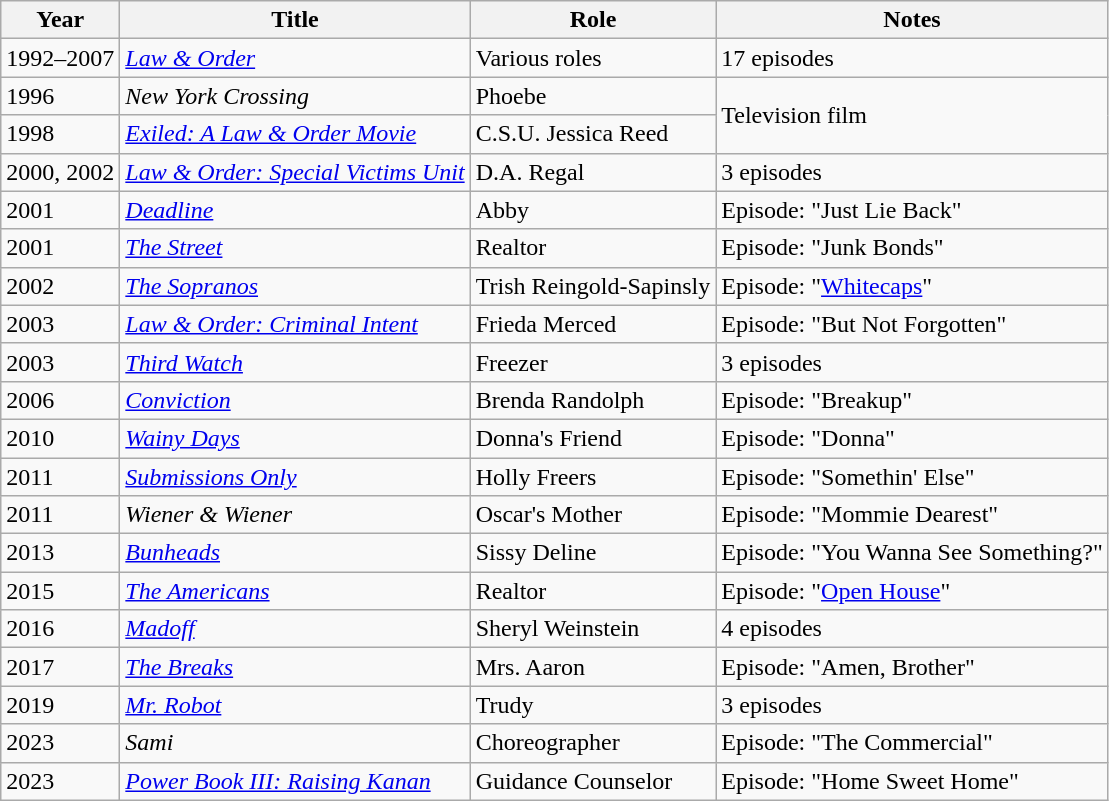<table class="wikitable sortable">
<tr>
<th>Year</th>
<th>Title</th>
<th>Role</th>
<th>Notes</th>
</tr>
<tr>
<td>1992–2007</td>
<td><em><a href='#'>Law & Order</a></em></td>
<td>Various roles</td>
<td>17 episodes</td>
</tr>
<tr>
<td>1996</td>
<td><em>New York Crossing</em></td>
<td>Phoebe</td>
<td rowspan="2">Television film</td>
</tr>
<tr>
<td>1998</td>
<td><em><a href='#'>Exiled: A Law & Order Movie</a></em></td>
<td>C.S.U. Jessica Reed</td>
</tr>
<tr>
<td>2000, 2002</td>
<td><em><a href='#'>Law & Order: Special Victims Unit</a></em></td>
<td>D.A. Regal</td>
<td>3 episodes</td>
</tr>
<tr>
<td>2001</td>
<td><a href='#'><em>Deadline</em></a></td>
<td>Abby</td>
<td>Episode: "Just Lie Back"</td>
</tr>
<tr>
<td>2001</td>
<td><a href='#'><em>The Street</em></a></td>
<td>Realtor</td>
<td>Episode: "Junk Bonds"</td>
</tr>
<tr>
<td>2002</td>
<td><em><a href='#'>The Sopranos</a></em></td>
<td>Trish Reingold-Sapinsly</td>
<td>Episode: "<a href='#'>Whitecaps</a>"</td>
</tr>
<tr>
<td>2003</td>
<td><em><a href='#'>Law & Order: Criminal Intent</a></em></td>
<td>Frieda Merced</td>
<td>Episode: "But Not Forgotten"</td>
</tr>
<tr>
<td>2003</td>
<td><em><a href='#'>Third Watch</a></em></td>
<td>Freezer</td>
<td>3 episodes</td>
</tr>
<tr>
<td>2006</td>
<td><a href='#'><em>Conviction</em></a></td>
<td>Brenda Randolph</td>
<td>Episode: "Breakup"</td>
</tr>
<tr>
<td>2010</td>
<td><em><a href='#'>Wainy Days</a></em></td>
<td>Donna's Friend</td>
<td>Episode: "Donna"</td>
</tr>
<tr>
<td>2011</td>
<td><em><a href='#'>Submissions Only</a></em></td>
<td>Holly Freers</td>
<td>Episode: "Somethin' Else"</td>
</tr>
<tr>
<td>2011</td>
<td><em>Wiener & Wiener</em></td>
<td>Oscar's Mother</td>
<td>Episode: "Mommie Dearest"</td>
</tr>
<tr>
<td>2013</td>
<td><em><a href='#'>Bunheads</a></em></td>
<td>Sissy Deline</td>
<td>Episode: "You Wanna See Something?"</td>
</tr>
<tr>
<td>2015</td>
<td><em><a href='#'>The Americans</a></em></td>
<td>Realtor</td>
<td>Episode: "<a href='#'>Open House</a>"</td>
</tr>
<tr>
<td>2016</td>
<td><a href='#'><em>Madoff</em></a></td>
<td>Sheryl Weinstein</td>
<td>4 episodes</td>
</tr>
<tr>
<td>2017</td>
<td><a href='#'><em>The Breaks</em></a></td>
<td>Mrs. Aaron</td>
<td>Episode: "Amen, Brother"</td>
</tr>
<tr>
<td>2019</td>
<td><em><a href='#'>Mr. Robot</a></em></td>
<td>Trudy</td>
<td>3 episodes</td>
</tr>
<tr>
<td>2023</td>
<td><em>Sami</em></td>
<td>Choreographer</td>
<td>Episode: "The Commercial"</td>
</tr>
<tr>
<td>2023</td>
<td><em><a href='#'>Power Book III: Raising Kanan</a></em></td>
<td>Guidance Counselor</td>
<td>Episode: "Home Sweet Home"</td>
</tr>
</table>
